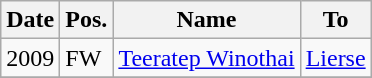<table class="wikitable">
<tr>
<th>Date</th>
<th>Pos.</th>
<th>Name</th>
<th>To</th>
</tr>
<tr>
<td>2009</td>
<td>FW</td>
<td> <a href='#'>Teeratep Winothai</a></td>
<td> <a href='#'>Lierse</a></td>
</tr>
<tr>
</tr>
</table>
